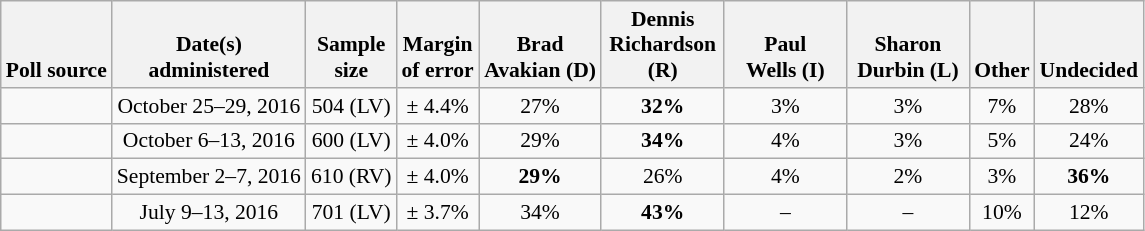<table class="wikitable" style="font-size:90%;text-align:center;">
<tr style="vertical-align:bottom">
<th>Poll source</th>
<th>Date(s)<br>administered</th>
<th>Sample<br>size</th>
<th>Margin<br>of error</th>
<th style="width:75px;">Brad<br>Avakian (D)</th>
<th style="width:75px;">Dennis<br>Richardson (R)</th>
<th style="width:75px;">Paul<br>Wells (I)</th>
<th style="width:75px;">Sharon<br>Durbin (L)</th>
<th>Other</th>
<th>Undecided</th>
</tr>
<tr>
<td style="text-align:left;"></td>
<td>October 25–29, 2016</td>
<td>504 (LV)</td>
<td>± 4.4%</td>
<td>27%</td>
<td><strong>32%</strong></td>
<td>3%</td>
<td>3%</td>
<td>7%</td>
<td>28%</td>
</tr>
<tr>
<td style="text-align:left;"></td>
<td>October 6–13, 2016</td>
<td>600 (LV)</td>
<td>± 4.0%</td>
<td>29%</td>
<td><strong>34%</strong></td>
<td>4%</td>
<td>3%</td>
<td>5%</td>
<td>24%</td>
</tr>
<tr>
<td style="text-align:left;"></td>
<td>September 2–7, 2016</td>
<td>610 (RV)</td>
<td>± 4.0%</td>
<td><strong>29%</strong></td>
<td>26%</td>
<td>4%</td>
<td>2%</td>
<td>3%</td>
<td><strong>36%</strong></td>
</tr>
<tr>
<td style="text-align:left;"></td>
<td>July 9–13, 2016</td>
<td>701 (LV)</td>
<td>± 3.7%</td>
<td>34%</td>
<td><strong>43%</strong></td>
<td>–</td>
<td>–</td>
<td>10%</td>
<td>12%</td>
</tr>
</table>
